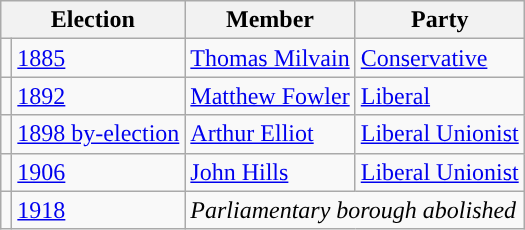<table class="wikitable">
<tr>
<th colspan="2">Election</th>
<th>Member</th>
<th>Party</th>
</tr>
<tr>
<td style="color:inherit;background-color: "></td>
<td><a href='#'>1885</a></td>
<td><a href='#'>Thomas Milvain</a></td>
<td><a href='#'>Conservative</a></td>
</tr>
<tr>
<td style="color:inherit;background-color: "></td>
<td><a href='#'>1892</a></td>
<td><a href='#'>Matthew Fowler</a></td>
<td><a href='#'>Liberal</a></td>
</tr>
<tr>
<td style="color:inherit;background-color: "></td>
<td><a href='#'>1898 by-election</a></td>
<td><a href='#'>Arthur Elliot</a></td>
<td><a href='#'>Liberal Unionist</a></td>
</tr>
<tr>
<td style="color:inherit;background-color: "></td>
<td><a href='#'>1906</a></td>
<td><a href='#'>John Hills</a></td>
<td><a href='#'>Liberal Unionist</a></td>
</tr>
<tr>
<td></td>
<td><a href='#'>1918</a></td>
<td colspan="2"><em>Parliamentary borough abolished</em></td>
</tr>
</table>
